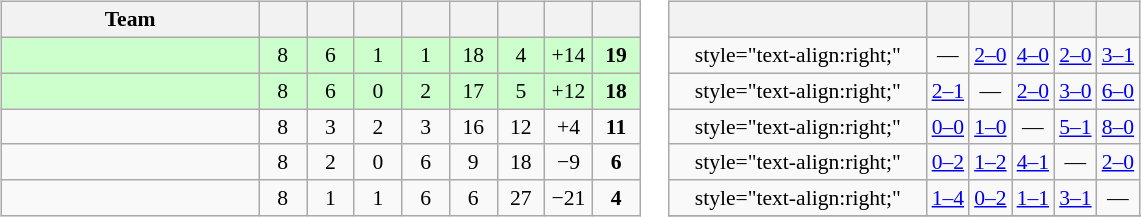<table>
<tr>
<td><br><table class="wikitable" style="text-align: center; font-size: 90%;">
<tr>
<th width=165>Team</th>
<th width=25></th>
<th width=25></th>
<th width=25></th>
<th width=25></th>
<th width=25></th>
<th width=25></th>
<th width=25></th>
<th width=25></th>
</tr>
<tr style="background:#cfc;">
<td align=left></td>
<td>8</td>
<td>6</td>
<td>1</td>
<td>1</td>
<td>18</td>
<td>4</td>
<td>+14</td>
<td><strong>19</strong></td>
</tr>
<tr style="background:#cfc;">
<td align=left></td>
<td>8</td>
<td>6</td>
<td>0</td>
<td>2</td>
<td>17</td>
<td>5</td>
<td>+12</td>
<td><strong>18</strong></td>
</tr>
<tr>
<td align=left></td>
<td>8</td>
<td>3</td>
<td>2</td>
<td>3</td>
<td>16</td>
<td>12</td>
<td>+4</td>
<td><strong>11</strong></td>
</tr>
<tr>
<td align=left></td>
<td>8</td>
<td>2</td>
<td>0</td>
<td>6</td>
<td>9</td>
<td>18</td>
<td>−9</td>
<td><strong>6</strong></td>
</tr>
<tr>
<td align=left></td>
<td>8</td>
<td>1</td>
<td>1</td>
<td>6</td>
<td>6</td>
<td>27</td>
<td>−21</td>
<td><strong>4</strong></td>
</tr>
</table>
</td>
<td><br><table class="wikitable" style="text-align:center; font-size:90%;">
<tr>
<th width=165> </th>
<th></th>
<th></th>
<th></th>
<th></th>
<th></th>
</tr>
<tr>
<td>style="text-align:right;"</td>
<td>—</td>
<td><a href='#'>2–0</a></td>
<td><a href='#'>4–0</a></td>
<td><a href='#'>2–0</a></td>
<td><a href='#'>3–1</a></td>
</tr>
<tr>
<td>style="text-align:right;"</td>
<td><a href='#'>2–1</a></td>
<td>—</td>
<td><a href='#'>2–0</a></td>
<td><a href='#'>3–0</a></td>
<td><a href='#'>6–0</a></td>
</tr>
<tr>
<td>style="text-align:right;"</td>
<td><a href='#'>0–0</a></td>
<td><a href='#'>1–0</a></td>
<td>—</td>
<td><a href='#'>5–1</a></td>
<td><a href='#'>8–0</a></td>
</tr>
<tr>
<td>style="text-align:right;"</td>
<td><a href='#'>0–2</a></td>
<td><a href='#'>1–2</a></td>
<td><a href='#'>4–1</a></td>
<td>—</td>
<td><a href='#'>2–0</a></td>
</tr>
<tr>
<td>style="text-align:right;"</td>
<td><a href='#'>1–4</a></td>
<td><a href='#'>0–2</a></td>
<td><a href='#'>1–1</a></td>
<td><a href='#'>3–1</a></td>
<td>—</td>
</tr>
<tr>
</tr>
</table>
</td>
</tr>
</table>
